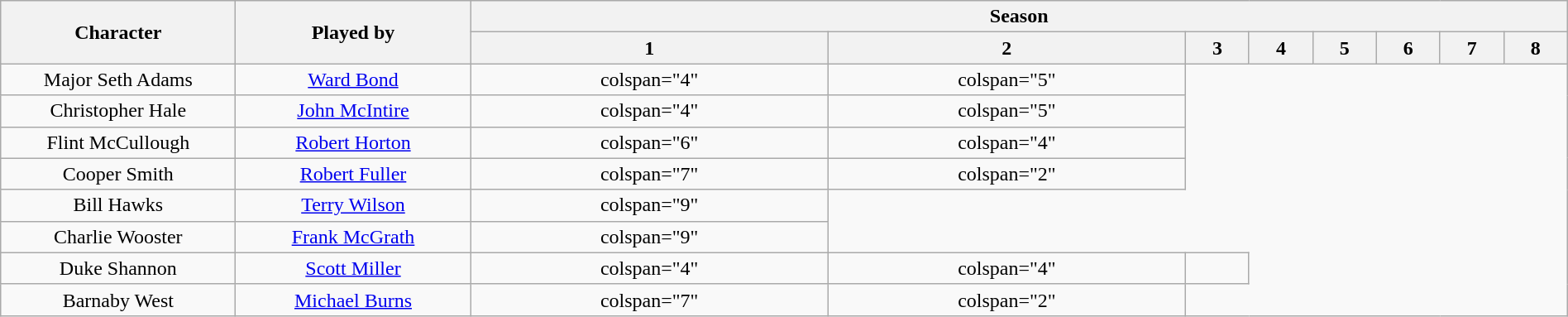<table class="wikitable sticky-header" width="100%">
<tr>
<th rowspan="2" width="15%">Character</th>
<th rowspan="2" width="15%">Played by</th>
<th colspan="9" width="70%">Season</th>
</tr>
<tr>
<th>1</th>
<th>2</th>
<th>3</th>
<th colspan=2>4</th>
<th>5</th>
<th>6</th>
<th>7</th>
<th>8</th>
</tr>
<tr align="center">
<td>Major Seth Adams</td>
<td><a href='#'>Ward Bond</a></td>
<td>colspan="4"</td>
<td>colspan="5"</td>
</tr>
<tr align="center">
<td>Christopher Hale</td>
<td><a href='#'>John McIntire</a></td>
<td>colspan="4"</td>
<td>colspan="5"</td>
</tr>
<tr align="center">
<td>Flint McCullough</td>
<td><a href='#'>Robert Horton</a></td>
<td>colspan="6"</td>
<td>colspan="4"</td>
</tr>
<tr align="center">
<td>Cooper Smith</td>
<td><a href='#'>Robert Fuller</a></td>
<td>colspan="7"</td>
<td>colspan="2"</td>
</tr>
<tr align="center">
<td>Bill Hawks</td>
<td><a href='#'>Terry Wilson</a></td>
<td>colspan="9"</td>
</tr>
<tr align="center">
<td>Charlie Wooster</td>
<td><a href='#'>Frank McGrath</a></td>
<td>colspan="9"</td>
</tr>
<tr align="center">
<td>Duke Shannon</td>
<td><a href='#'>Scott Miller</a></td>
<td>colspan="4"</td>
<td>colspan="4"</td>
<td></td>
</tr>
<tr align="center">
<td>Barnaby West</td>
<td><a href='#'>Michael Burns</a></td>
<td>colspan="7"</td>
<td>colspan="2"</td>
</tr>
</table>
